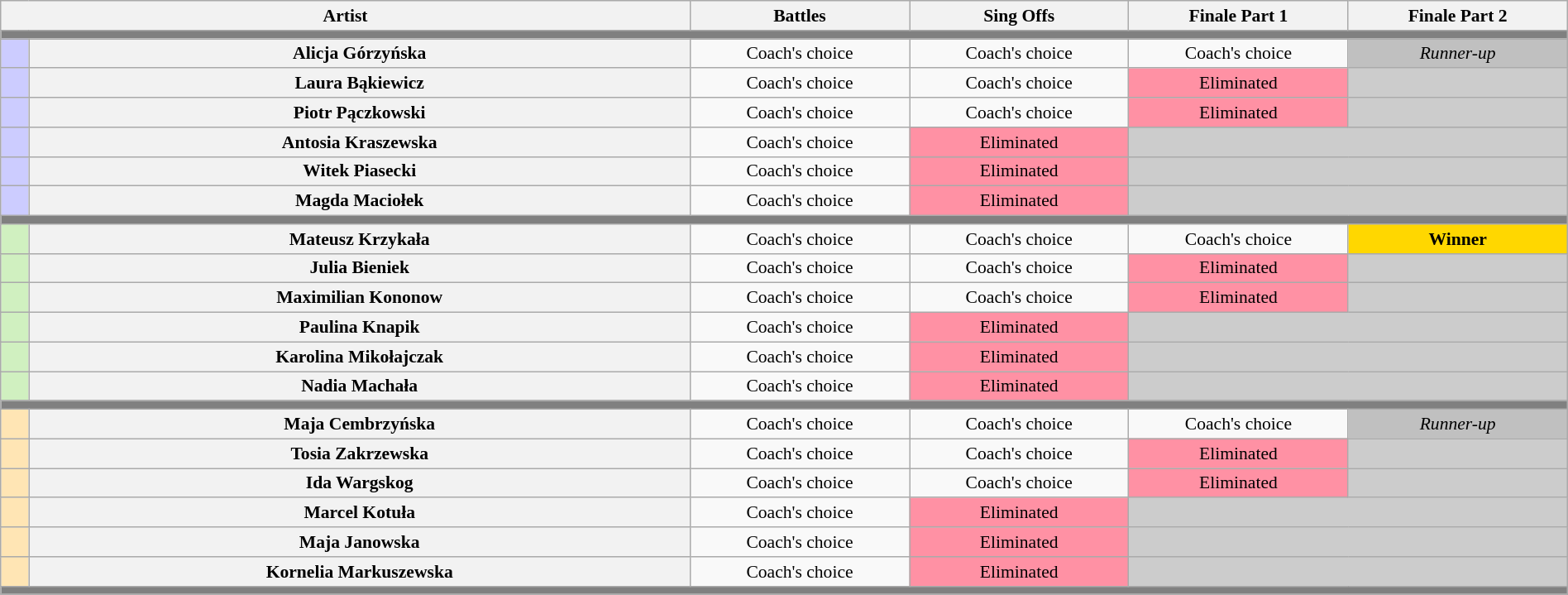<table class="wikitable" style="font-size:90%; text-align:center; width:100%;">
<tr>
<th colspan="2">Artist</th>
<th style="width:14%;">Battles</th>
<th style="width:14%;">Sing Offs</th>
<th style="width:14%;">Finale Part 1</th>
<th style="width:14%;">Finale Part 2</th>
</tr>
<tr>
<th colspan="6" style="background:gray;"></th>
</tr>
<tr>
<th style="background:#ccf;"></th>
<th>Alicja Górzyńska</th>
<td>Coach's choice</td>
<td>Coach's choice</td>
<td>Coach's choice</td>
<td colspan="1" style="background:silver"><em>Runner-up</em></td>
</tr>
<tr>
<th style="background:#ccf;"></th>
<th>Laura Bąkiewicz</th>
<td>Coach's choice</td>
<td>Coach's choice</td>
<td style="background:#FF91A4;">Eliminated</td>
<th colspan="1" style="background:#ccc;"></th>
</tr>
<tr>
<th style="background:#ccf;"></th>
<th>Piotr Pączkowski</th>
<td>Coach's choice</td>
<td>Coach's choice</td>
<td style="background:#FF91A4;">Eliminated</td>
<th colspan="1" style="background:#ccc;"></th>
</tr>
<tr>
<th style="background:#ccf;"></th>
<th>Antosia Kraszewska</th>
<td>Coach's choice</td>
<td style="background:#FF91A4;">Eliminated</td>
<td colspan="2" style="background:#ccc;"></td>
</tr>
<tr>
<th style="background:#ccf;"></th>
<th>Witek Piasecki</th>
<td>Coach's choice</td>
<td style="background:#FF91A4;">Eliminated</td>
<td colspan="2" style="background:#ccc;"></td>
</tr>
<tr>
<th style="background:#ccf;"></th>
<th>Magda Maciołek</th>
<td>Coach's choice</td>
<td style="background:#FF91A4;">Eliminated</td>
<td colspan="2" style="background:#ccc;"></td>
</tr>
<tr>
<th colspan="6" style="background:gray;"></th>
</tr>
<tr>
<th style="background:#d0f0c0;"></th>
<th>Mateusz Krzykała</th>
<td>Coach's choice</td>
<td>Coach's choice</td>
<td>Coach's choice</td>
<td colspan="1" style="background:gold"><strong>Winner</strong></td>
</tr>
<tr>
<th style="background:#d0f0c0;"></th>
<th>Julia Bieniek</th>
<td>Coach's choice</td>
<td>Coach's choice</td>
<td style="background:#FF91A4;">Eliminated</td>
<th colspan="1" style="background:#ccc;"></th>
</tr>
<tr>
<th style="background:#d0f0c0;"></th>
<th>Maximilian Kononow</th>
<td>Coach's choice</td>
<td>Coach's choice</td>
<td style="background:#FF91A4;">Eliminated</td>
<th colspan="1" style="background:#ccc;"></th>
</tr>
<tr>
<th style="background:#d0f0c0;"></th>
<th>Paulina Knapik</th>
<td>Coach's choice</td>
<td style="background:#FF91A4;">Eliminated</td>
<td colspan="2" style="background:#ccc;"></td>
</tr>
<tr>
<th style="background:#d0f0c0;"></th>
<th>Karolina Mikołajczak</th>
<td>Coach's choice</td>
<td style="background:#FF91A4;">Eliminated</td>
<td colspan="2" style="background:#ccc;"></td>
</tr>
<tr>
<th style="background:#d0f0c0;"></th>
<th>Nadia Machała</th>
<td>Coach's choice</td>
<td style="background:#FF91A4;">Eliminated</td>
<td colspan="2" style="background:#ccc;"></td>
</tr>
<tr>
<th colspan="6" style="background:gray;"></th>
</tr>
<tr>
<th style="background:#ffe5b4;"></th>
<th>Maja Cembrzyńska</th>
<td>Coach's choice</td>
<td>Coach's choice</td>
<td>Coach's choice</td>
<td colspan="1" style="background:silver"><em>Runner-up</em></td>
</tr>
<tr>
<th style="background:#ffe5b4;"></th>
<th>Tosia Zakrzewska</th>
<td>Coach's choice</td>
<td>Coach's choice</td>
<td style="background:#FF91A4;">Eliminated</td>
<th colspan="1" style="background:#ccc;"></th>
</tr>
<tr>
<th style="background:#ffe5b4;"></th>
<th>Ida Wargskog</th>
<td>Coach's choice</td>
<td>Coach's choice</td>
<td style="background:#FF91A4;">Eliminated</td>
<th colspan="1" style="background:#ccc;"></th>
</tr>
<tr>
<th style="background:#ffe5b4;"></th>
<th>Marcel Kotuła</th>
<td>Coach's choice</td>
<td style="background:#FF91A4;">Eliminated</td>
<td colspan="2" style="background:#ccc;"></td>
</tr>
<tr>
<th style="background:#ffe5b4;"></th>
<th>Maja Janowska</th>
<td>Coach's choice</td>
<td style="background:#FF91A4;">Eliminated</td>
<td colspan="2" style="background:#ccc;"></td>
</tr>
<tr>
<th style="background:#ffe5b4;"></th>
<th>Kornelia Markuszewska</th>
<td>Coach's choice</td>
<td style="background:#FF91A4;">Eliminated</td>
<td colspan="2" style="background:#ccc;"></td>
</tr>
<tr>
<th colspan="6" style="background:gray;"></th>
</tr>
<tr>
</tr>
</table>
